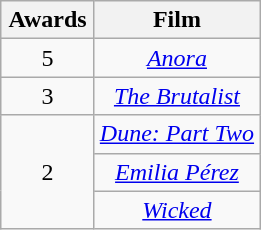<table class="wikitable plainrowheaders" style="text-align: center; margin-right:1em;">
<tr>
<th scope="col" style="width:55px;">Awards</th>
<th scope="col" style="text-align:center;">Film</th>
</tr>
<tr>
<td scope="row" style="text-align:center">5</td>
<td><em><a href='#'>Anora</a></em></td>
</tr>
<tr>
<td scope="row" style="text-align:center">3</td>
<td><em><a href='#'>The Brutalist</a></em></td>
</tr>
<tr>
<td scope="row" rowspan="3" style="text-align:center">2</td>
<td><em><a href='#'>Dune: Part Two</a></em></td>
</tr>
<tr>
<td><em><a href='#'>Emilia Pérez</a></em></td>
</tr>
<tr>
<td><em><a href='#'>Wicked</a></em></td>
</tr>
</table>
